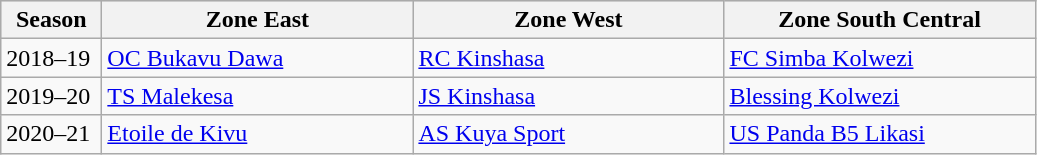<table class="wikitable">
<tr align="center" bgcolor="#dfdfdf">
<th width="60">Season</th>
<th width="200">Zone East</th>
<th width="200">Zone West</th>
<th width="200">Zone South Central</th>
</tr>
<tr>
<td>2018–19</td>
<td><a href='#'>OC Bukavu Dawa</a></td>
<td><a href='#'>RC Kinshasa</a></td>
<td><a href='#'>FC Simba Kolwezi</a></td>
</tr>
<tr>
<td>2019–20</td>
<td><a href='#'>TS Malekesa</a></td>
<td><a href='#'>JS Kinshasa</a></td>
<td><a href='#'>Blessing Kolwezi</a></td>
</tr>
<tr>
<td>2020–21</td>
<td><a href='#'>Etoile de Kivu</a></td>
<td><a href='#'>AS Kuya Sport</a></td>
<td><a href='#'>US Panda B5 Likasi</a></td>
</tr>
</table>
